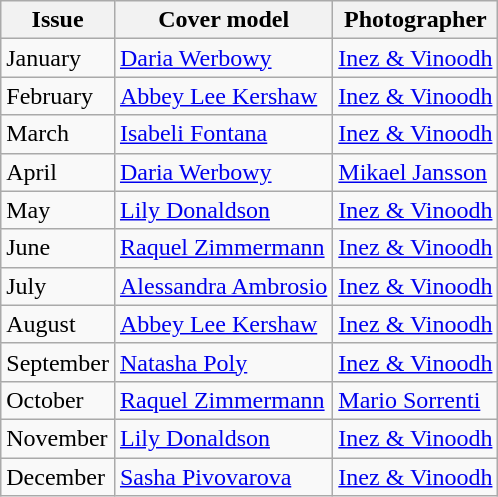<table class="sortable wikitable">
<tr>
<th>Issue</th>
<th>Cover model</th>
<th>Photographer</th>
</tr>
<tr>
<td>January</td>
<td><a href='#'>Daria Werbowy</a></td>
<td><a href='#'>Inez & Vinoodh</a></td>
</tr>
<tr>
<td>February</td>
<td><a href='#'>Abbey Lee Kershaw</a></td>
<td><a href='#'>Inez & Vinoodh</a></td>
</tr>
<tr>
<td>March</td>
<td><a href='#'>Isabeli Fontana</a></td>
<td><a href='#'>Inez & Vinoodh</a></td>
</tr>
<tr>
<td>April</td>
<td><a href='#'>Daria Werbowy</a></td>
<td><a href='#'>Mikael Jansson</a></td>
</tr>
<tr>
<td>May</td>
<td><a href='#'>Lily Donaldson</a></td>
<td><a href='#'>Inez & Vinoodh</a></td>
</tr>
<tr>
<td>June</td>
<td><a href='#'>Raquel Zimmermann</a></td>
<td><a href='#'>Inez & Vinoodh</a></td>
</tr>
<tr>
<td>July</td>
<td><a href='#'>Alessandra Ambrosio</a></td>
<td><a href='#'>Inez & Vinoodh</a></td>
</tr>
<tr>
<td>August</td>
<td><a href='#'>Abbey Lee Kershaw</a></td>
<td><a href='#'>Inez & Vinoodh</a></td>
</tr>
<tr>
<td>September</td>
<td><a href='#'>Natasha Poly</a></td>
<td><a href='#'>Inez & Vinoodh</a></td>
</tr>
<tr>
<td>October</td>
<td><a href='#'>Raquel Zimmermann</a></td>
<td><a href='#'>Mario Sorrenti</a></td>
</tr>
<tr>
<td>November</td>
<td><a href='#'>Lily Donaldson</a></td>
<td><a href='#'>Inez & Vinoodh</a></td>
</tr>
<tr>
<td>December</td>
<td><a href='#'>Sasha Pivovarova</a></td>
<td><a href='#'>Inez & Vinoodh</a></td>
</tr>
</table>
